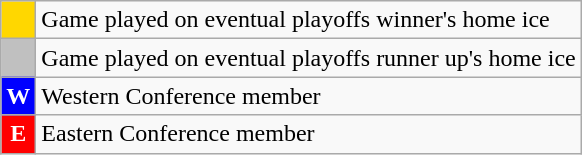<table class="wikitable">
<tr>
<td style="background:gold">    </td>
<td>Game played on eventual playoffs winner's home ice</td>
</tr>
<tr>
<td style="background:silver">    </td>
<td>Game played on eventual playoffs runner up's home ice</td>
</tr>
<tr>
<td style="text-align: center;background:blue;color:white"><strong>W</strong></td>
<td>Western Conference member</td>
</tr>
<tr>
<td style="text-align: center;background:red;color:white"><strong>E</strong></td>
<td>Eastern Conference member</td>
</tr>
</table>
